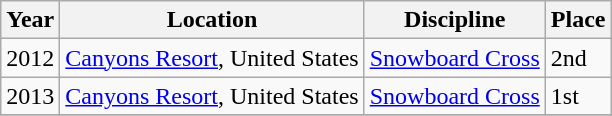<table class="wikitable">
<tr>
<th>Year</th>
<th>Location</th>
<th>Discipline</th>
<th>Place</th>
</tr>
<tr>
<td>2012</td>
<td> <a href='#'>Canyons Resort</a>, United States</td>
<td><a href='#'>Snowboard Cross</a></td>
<td>2nd</td>
</tr>
<tr>
<td>2013</td>
<td> <a href='#'>Canyons Resort</a>, United States</td>
<td><a href='#'>Snowboard Cross</a></td>
<td>1st</td>
</tr>
<tr>
</tr>
</table>
